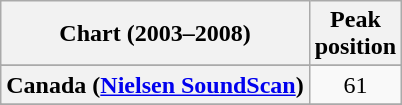<table class="wikitable sortable plainrowheaders">
<tr>
<th scope="col">Chart (2003–2008)</th>
<th scope="col">Peak<br>position</th>
</tr>
<tr>
</tr>
<tr>
</tr>
<tr>
<th scope="row">Canada (<a href='#'>Nielsen SoundScan</a>)</th>
<td align="center">61</td>
</tr>
<tr>
</tr>
<tr>
</tr>
<tr>
</tr>
<tr>
</tr>
<tr>
</tr>
<tr>
</tr>
<tr>
</tr>
<tr>
</tr>
<tr>
</tr>
<tr>
</tr>
<tr>
</tr>
<tr>
</tr>
</table>
